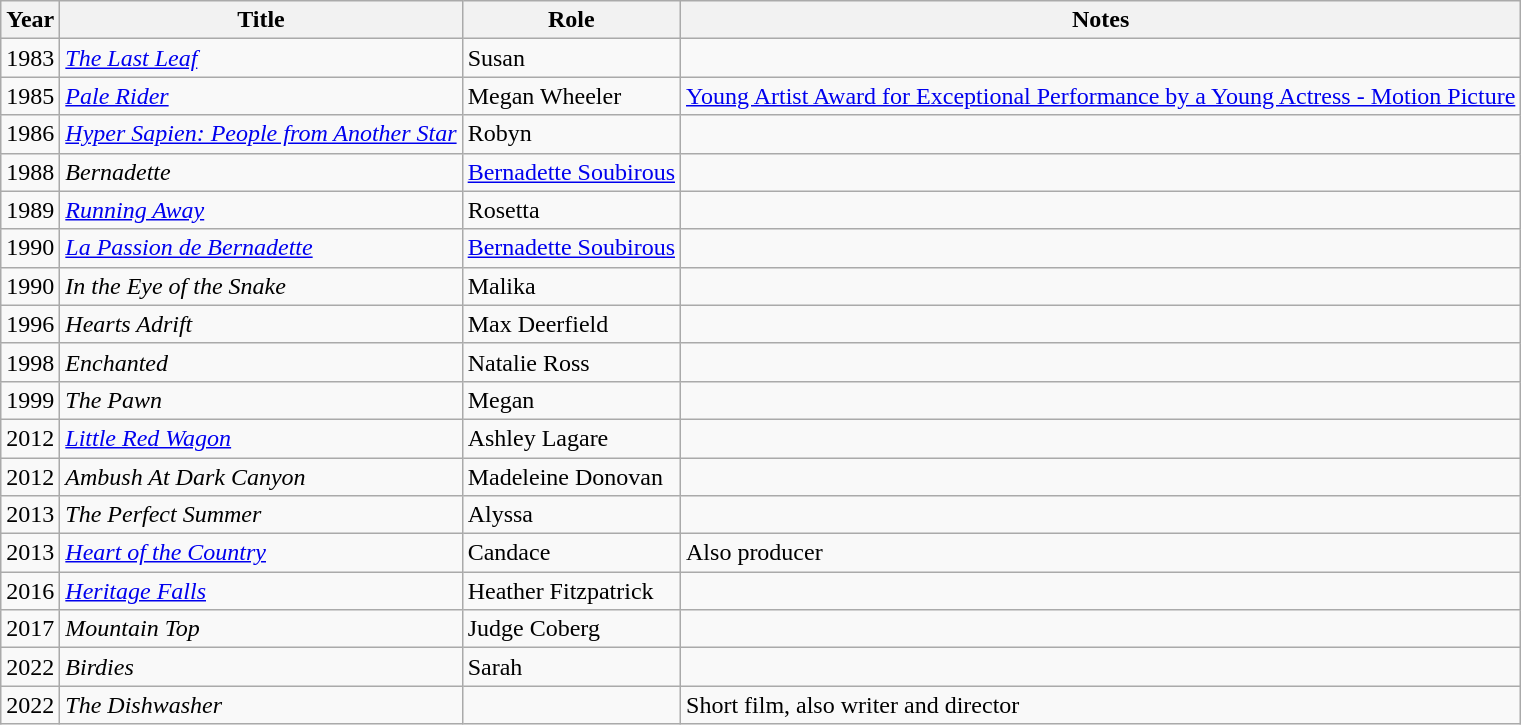<table class="wikitable sortable">
<tr>
<th>Year</th>
<th>Title</th>
<th>Role</th>
<th>Notes</th>
</tr>
<tr>
<td>1983</td>
<td><em><a href='#'>The Last Leaf</a></em></td>
<td>Susan</td>
<td></td>
</tr>
<tr>
<td>1985</td>
<td><em><a href='#'>Pale Rider</a></em></td>
<td>Megan Wheeler</td>
<td><a href='#'>Young Artist Award for Exceptional Performance by a Young Actress - Motion Picture</a></td>
</tr>
<tr>
<td>1986</td>
<td><em><a href='#'>Hyper Sapien: People from Another Star</a></em></td>
<td>Robyn</td>
<td></td>
</tr>
<tr>
<td>1988</td>
<td><em>Bernadette</em></td>
<td><a href='#'>Bernadette Soubirous</a></td>
<td></td>
</tr>
<tr>
<td>1989</td>
<td><em><a href='#'>Running Away</a></em></td>
<td>Rosetta</td>
<td></td>
</tr>
<tr>
<td>1990</td>
<td><em><a href='#'>La Passion de Bernadette</a></em></td>
<td><a href='#'>Bernadette Soubirous</a></td>
<td></td>
</tr>
<tr>
<td>1990</td>
<td><em>In the Eye of the Snake</em></td>
<td>Malika</td>
<td></td>
</tr>
<tr>
<td>1996</td>
<td><em>Hearts Adrift</em></td>
<td>Max Deerfield</td>
<td></td>
</tr>
<tr>
<td>1998</td>
<td><em>Enchanted</em></td>
<td>Natalie Ross</td>
<td></td>
</tr>
<tr>
<td>1999</td>
<td><em>The Pawn</em></td>
<td>Megan</td>
<td></td>
</tr>
<tr>
<td>2012</td>
<td><em><a href='#'>Little Red Wagon</a></em></td>
<td>Ashley Lagare</td>
<td></td>
</tr>
<tr>
<td>2012</td>
<td><em>Ambush At Dark Canyon</em></td>
<td>Madeleine Donovan</td>
<td></td>
</tr>
<tr>
<td>2013</td>
<td><em>The Perfect Summer</em></td>
<td>Alyssa</td>
<td></td>
</tr>
<tr>
<td>2013</td>
<td><em><a href='#'>Heart of the Country</a></em></td>
<td>Candace</td>
<td>Also producer</td>
</tr>
<tr>
<td>2016</td>
<td><em><a href='#'>Heritage Falls</a></em></td>
<td>Heather Fitzpatrick</td>
<td></td>
</tr>
<tr>
<td>2017</td>
<td><em>Mountain Top</em></td>
<td>Judge Coberg</td>
<td></td>
</tr>
<tr>
<td>2022</td>
<td><em>Birdies</em></td>
<td>Sarah</td>
<td></td>
</tr>
<tr>
<td>2022</td>
<td><em>The Dishwasher</em></td>
<td></td>
<td>Short film, also writer and director</td>
</tr>
</table>
